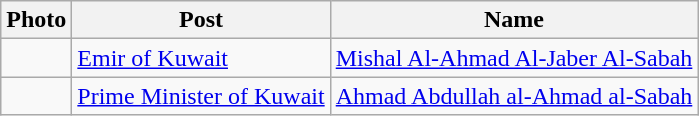<table class=wikitable>
<tr>
<th>Photo</th>
<th>Post</th>
<th>Name</th>
</tr>
<tr>
<td></td>
<td><a href='#'>Emir of Kuwait</a></td>
<td><a href='#'>Mishal Al-Ahmad Al-Jaber Al-Sabah</a></td>
</tr>
<tr>
<td></td>
<td><a href='#'>Prime Minister of Kuwait</a></td>
<td><a href='#'>Ahmad Abdullah al-Ahmad al-Sabah</a></td>
</tr>
</table>
